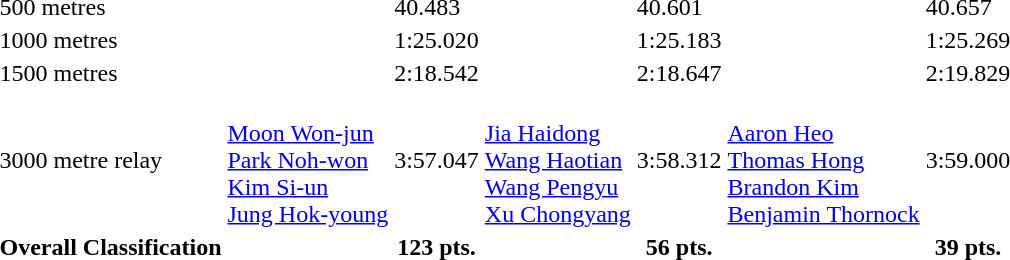<table>
<tr>
<td>500 metres</td>
<td></td>
<td>40.483</td>
<td></td>
<td>40.601</td>
<td></td>
<td>40.657</td>
</tr>
<tr>
<td>1000 metres</td>
<td></td>
<td>1:25.020</td>
<td></td>
<td>1:25.183</td>
<td></td>
<td>1:25.269</td>
</tr>
<tr>
<td>1500 metres</td>
<td></td>
<td>2:18.542</td>
<td></td>
<td>2:18.647</td>
<td></td>
<td>2:19.829</td>
</tr>
<tr>
<td>3000 metre relay</td>
<td><br><a href='#'>Moon Won-jun</a><br><a href='#'>Park Noh-won</a><br><a href='#'>Kim Si-un</a><br><a href='#'>Jung Hok-young</a></td>
<td>3:57.047</td>
<td><br><a href='#'>Jia Haidong</a><br><a href='#'>Wang Haotian</a><br><a href='#'>Wang Pengyu</a><br><a href='#'>Xu Chongyang</a></td>
<td>3:58.312</td>
<td><br><a href='#'>Aaron Heo</a><br><a href='#'>Thomas Hong</a><br><a href='#'>Brandon Kim</a><br><a href='#'>Benjamin Thornock</a></td>
<td>3:59.000</td>
</tr>
<tr>
<th>Overall Classification</th>
<th></th>
<th>123 pts.</th>
<th></th>
<th>56 pts.</th>
<th></th>
<th>39 pts.</th>
</tr>
</table>
